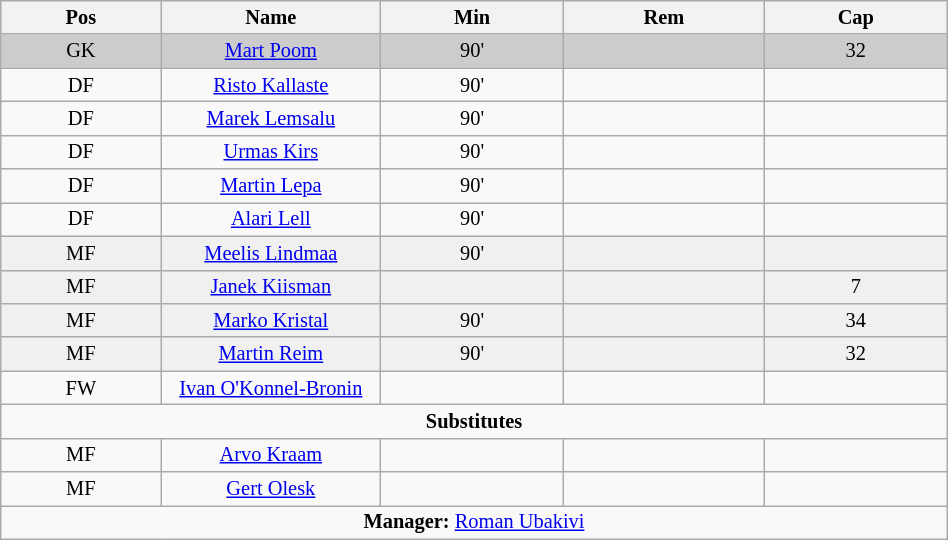<table class="wikitable collapsible collapsed" align="center" style="font-size:85%; text-align:center;" width="50%">
<tr>
<th>Pos</th>
<th width=140>Name</th>
<th>Min</th>
<th>Rem</th>
<th>Cap</th>
</tr>
<tr bgcolor="cccccc">
<td>GK</td>
<td><a href='#'>Mart Poom</a></td>
<td>90'</td>
<td></td>
<td>32</td>
</tr>
<tr>
<td>DF</td>
<td><a href='#'>Risto Kallaste</a></td>
<td>90'</td>
<td></td>
<td></td>
</tr>
<tr>
<td>DF</td>
<td><a href='#'>Marek Lemsalu</a></td>
<td>90'</td>
<td></td>
<td></td>
</tr>
<tr>
<td>DF</td>
<td><a href='#'>Urmas Kirs</a></td>
<td>90'</td>
<td></td>
<td></td>
</tr>
<tr>
<td>DF</td>
<td><a href='#'>Martin Lepa</a></td>
<td>90'</td>
<td></td>
<td></td>
</tr>
<tr>
<td>DF</td>
<td><a href='#'>Alari Lell</a></td>
<td>90'</td>
<td></td>
<td></td>
</tr>
<tr bgcolor="#F0F0F0">
<td>MF</td>
<td><a href='#'>Meelis Lindmaa</a></td>
<td>90'</td>
<td></td>
<td></td>
</tr>
<tr bgcolor="#F0F0F0">
<td>MF</td>
<td><a href='#'>Janek Kiisman</a></td>
<td></td>
<td></td>
<td>7</td>
</tr>
<tr bgcolor="#F0F0F0">
<td>MF</td>
<td><a href='#'>Marko Kristal</a></td>
<td>90'</td>
<td></td>
<td>34</td>
</tr>
<tr bgcolor="#F0F0F0">
<td>MF</td>
<td><a href='#'>Martin Reim</a></td>
<td>90'</td>
<td></td>
<td>32</td>
</tr>
<tr>
<td>FW</td>
<td><a href='#'>Ivan O'Konnel-Bronin</a></td>
<td></td>
<td></td>
<td></td>
</tr>
<tr>
<td colspan=5 align=center><strong>Substitutes</strong></td>
</tr>
<tr>
<td>MF</td>
<td><a href='#'>Arvo Kraam</a></td>
<td></td>
<td></td>
<td></td>
</tr>
<tr>
<td>MF</td>
<td><a href='#'>Gert Olesk</a></td>
<td></td>
<td></td>
<td></td>
</tr>
<tr>
<td colspan=5 align=center><strong>Manager:</strong>  <a href='#'>Roman Ubakivi</a></td>
</tr>
</table>
